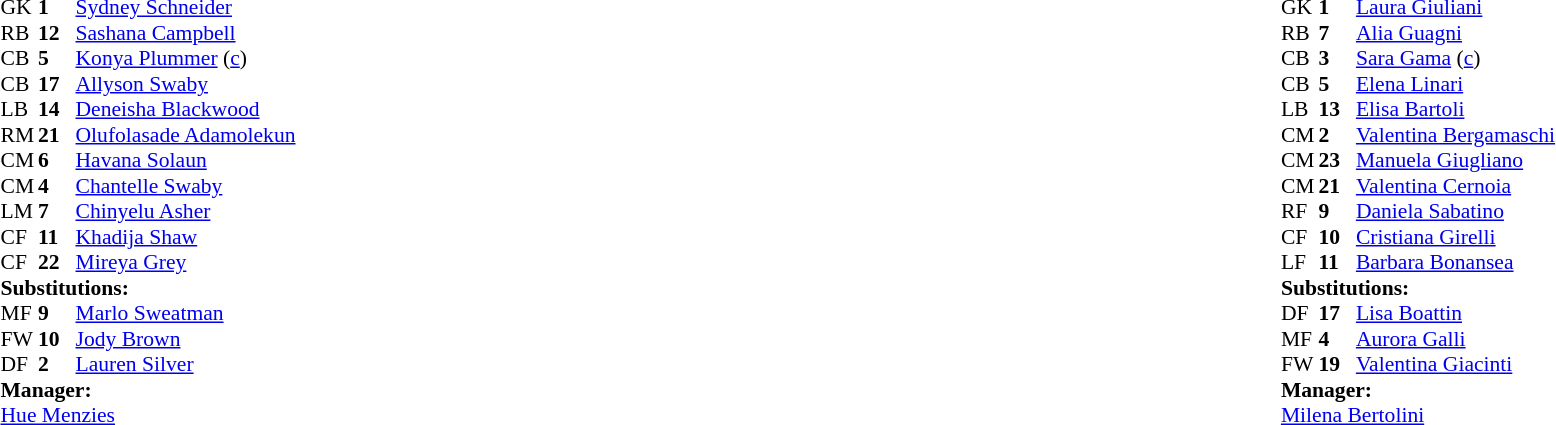<table width="100%">
<tr>
<td valign="top" width="40%"><br><table style="font-size:90%" cellspacing="0" cellpadding="0">
<tr>
<th width=25></th>
<th width=25></th>
</tr>
<tr>
<td>GK</td>
<td><strong>1</strong></td>
<td><a href='#'>Sydney Schneider</a></td>
<td></td>
</tr>
<tr>
<td>RB</td>
<td><strong>12</strong></td>
<td><a href='#'>Sashana Campbell</a></td>
</tr>
<tr>
<td>CB</td>
<td><strong>5</strong></td>
<td><a href='#'>Konya Plummer</a> (<a href='#'>c</a>)</td>
</tr>
<tr>
<td>CB</td>
<td><strong>17</strong></td>
<td><a href='#'>Allyson Swaby</a></td>
</tr>
<tr>
<td>LB</td>
<td><strong>14</strong></td>
<td><a href='#'>Deneisha Blackwood</a></td>
</tr>
<tr>
<td>RM</td>
<td><strong>21</strong></td>
<td><a href='#'>Olufolasade Adamolekun</a></td>
<td></td>
<td></td>
</tr>
<tr>
<td>CM</td>
<td><strong>6</strong></td>
<td><a href='#'>Havana Solaun</a></td>
</tr>
<tr>
<td>CM</td>
<td><strong>4</strong></td>
<td><a href='#'>Chantelle Swaby</a></td>
<td></td>
<td></td>
</tr>
<tr>
<td>LM</td>
<td><strong>7</strong></td>
<td><a href='#'>Chinyelu Asher</a></td>
</tr>
<tr>
<td>CF</td>
<td><strong>11</strong></td>
<td><a href='#'>Khadija Shaw</a></td>
<td></td>
</tr>
<tr>
<td>CF</td>
<td><strong>22</strong></td>
<td><a href='#'>Mireya Grey</a></td>
<td></td>
<td></td>
</tr>
<tr>
<td colspan=3><strong>Substitutions:</strong></td>
</tr>
<tr>
<td>MF</td>
<td><strong>9</strong></td>
<td><a href='#'>Marlo Sweatman</a></td>
<td></td>
<td></td>
</tr>
<tr>
<td>FW</td>
<td><strong>10</strong></td>
<td><a href='#'>Jody Brown</a></td>
<td></td>
<td></td>
</tr>
<tr>
<td>DF</td>
<td><strong>2</strong></td>
<td><a href='#'>Lauren Silver</a></td>
<td></td>
<td></td>
</tr>
<tr>
<td colspan=3><strong>Manager:</strong></td>
</tr>
<tr>
<td colspan=3><a href='#'>Hue Menzies</a></td>
</tr>
</table>
</td>
<td valign="top"></td>
<td valign="top" width="50%"><br><table style="font-size:90%; margin:auto" cellspacing="0" cellpadding="0">
<tr>
<th width=25></th>
<th width=25></th>
</tr>
<tr>
<td>GK</td>
<td><strong>1</strong></td>
<td><a href='#'>Laura Giuliani</a></td>
</tr>
<tr>
<td>RB</td>
<td><strong>7</strong></td>
<td><a href='#'>Alia Guagni</a></td>
<td></td>
<td></td>
</tr>
<tr>
<td>CB</td>
<td><strong>3</strong></td>
<td><a href='#'>Sara Gama</a> (<a href='#'>c</a>)</td>
</tr>
<tr>
<td>CB</td>
<td><strong>5</strong></td>
<td><a href='#'>Elena Linari</a></td>
</tr>
<tr>
<td>LB</td>
<td><strong>13</strong></td>
<td><a href='#'>Elisa Bartoli</a></td>
</tr>
<tr>
<td>CM</td>
<td><strong>2</strong></td>
<td><a href='#'>Valentina Bergamaschi</a></td>
<td></td>
<td></td>
</tr>
<tr>
<td>CM</td>
<td><strong>23</strong></td>
<td><a href='#'>Manuela Giugliano</a></td>
</tr>
<tr>
<td>CM</td>
<td><strong>21</strong></td>
<td><a href='#'>Valentina Cernoia</a></td>
</tr>
<tr>
<td>RF</td>
<td><strong>9</strong></td>
<td><a href='#'>Daniela Sabatino</a></td>
</tr>
<tr>
<td>CF</td>
<td><strong>10</strong></td>
<td><a href='#'>Cristiana Girelli</a></td>
<td></td>
<td></td>
</tr>
<tr>
<td>LF</td>
<td><strong>11</strong></td>
<td><a href='#'>Barbara Bonansea</a></td>
</tr>
<tr>
<td colspan=3><strong>Substitutions:</strong></td>
</tr>
<tr>
<td>DF</td>
<td><strong>17</strong></td>
<td><a href='#'>Lisa Boattin</a></td>
<td></td>
<td></td>
</tr>
<tr>
<td>MF</td>
<td><strong>4</strong></td>
<td><a href='#'>Aurora Galli</a></td>
<td></td>
<td></td>
</tr>
<tr>
<td>FW</td>
<td><strong>19</strong></td>
<td><a href='#'>Valentina Giacinti</a></td>
<td></td>
<td></td>
</tr>
<tr>
<td colspan=3><strong>Manager:</strong></td>
</tr>
<tr>
<td colspan=3><a href='#'>Milena Bertolini</a></td>
</tr>
</table>
</td>
</tr>
</table>
